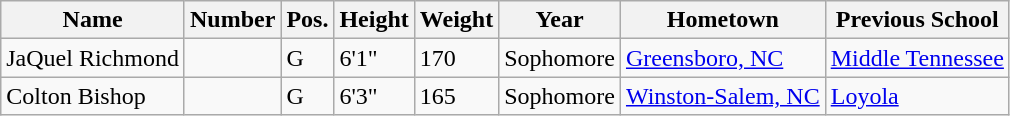<table class="wikitable sortable" border="1">
<tr>
<th>Name</th>
<th>Number</th>
<th>Pos.</th>
<th>Height</th>
<th>Weight</th>
<th>Year</th>
<th>Hometown</th>
<th class="unsortable">Previous School</th>
</tr>
<tr>
<td sortname>JaQuel Richmond</td>
<td></td>
<td>G</td>
<td>6'1"</td>
<td>170</td>
<td>Sophomore</td>
<td><a href='#'>Greensboro, NC</a></td>
<td><a href='#'>Middle Tennessee</a></td>
</tr>
<tr>
<td sortname>Colton Bishop</td>
<td></td>
<td>G</td>
<td>6'3"</td>
<td>165</td>
<td>Sophomore</td>
<td><a href='#'>Winston-Salem, NC</a></td>
<td><a href='#'>Loyola</a></td>
</tr>
</table>
